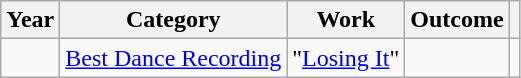<table class="wikitable plainrowheaders">
<tr>
<th>Year</th>
<th>Category</th>
<th>Work</th>
<th>Outcome</th>
<th></th>
</tr>
<tr>
<td></td>
<td rowspan="1"><a href='#'>Best Dance Recording</a></td>
<td>"<a href='#'>Losing It</a>"</td>
<td></td>
<td></td>
</tr>
</table>
